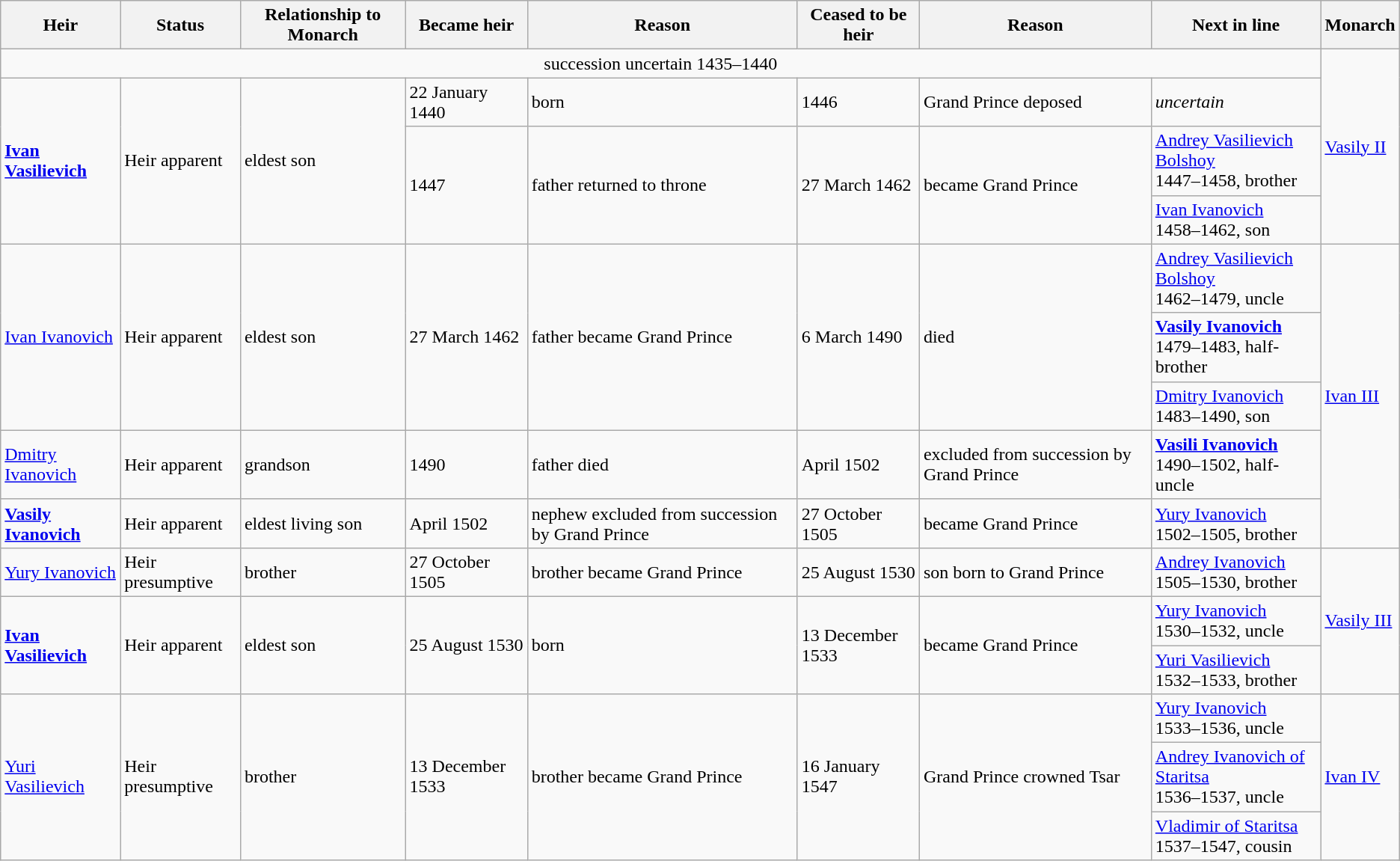<table class="wikitable">
<tr>
<th>Heir</th>
<th>Status</th>
<th>Relationship to Monarch</th>
<th>Became heir</th>
<th>Reason</th>
<th>Ceased to be heir</th>
<th>Reason</th>
<th>Next in line</th>
<th>Monarch</th>
</tr>
<tr>
<td colspan="8" align="center">succession uncertain 1435–1440</td>
<td rowspan="4"><a href='#'>Vasily II</a></td>
</tr>
<tr>
<td rowspan="3"><strong><a href='#'>Ivan Vasilievich</a></strong></td>
<td rowspan="3">Heir apparent</td>
<td rowspan="3">eldest son</td>
<td>22 January 1440</td>
<td>born</td>
<td>1446</td>
<td>Grand Prince deposed</td>
<td><em>uncertain</em></td>
</tr>
<tr>
<td rowspan="2">1447</td>
<td rowspan="2">father returned to throne</td>
<td rowspan="2">27 March 1462</td>
<td rowspan="2">became Grand Prince</td>
<td><a href='#'>Andrey Vasilievich Bolshoy</a><br>1447–1458, brother</td>
</tr>
<tr>
<td><a href='#'>Ivan Ivanovich</a><br>1458–1462, son</td>
</tr>
<tr>
<td rowspan="3"><a href='#'>Ivan Ivanovich</a></td>
<td rowspan="3">Heir apparent</td>
<td rowspan="3">eldest son</td>
<td rowspan="3">27 March 1462</td>
<td rowspan="3">father became Grand Prince</td>
<td rowspan="3">6 March 1490</td>
<td rowspan="3">died</td>
<td><a href='#'>Andrey Vasilievich Bolshoy</a><br>1462–1479, uncle</td>
<td rowspan="5"><a href='#'>Ivan III</a></td>
</tr>
<tr>
<td><strong><a href='#'>Vasily Ivanovich</a></strong><br>1479–1483, half-brother</td>
</tr>
<tr>
<td><a href='#'>Dmitry Ivanovich</a><br>1483–1490, son</td>
</tr>
<tr>
<td><a href='#'>Dmitry Ivanovich</a></td>
<td>Heir apparent</td>
<td>grandson</td>
<td>1490</td>
<td>father died</td>
<td>April 1502</td>
<td>excluded from succession by Grand Prince</td>
<td><strong><a href='#'>Vasili Ivanovich</a></strong><br>1490–1502, half-uncle</td>
</tr>
<tr>
<td><strong><a href='#'>Vasily Ivanovich</a></strong></td>
<td>Heir apparent</td>
<td>eldest living son</td>
<td>April 1502</td>
<td>nephew excluded from succession by Grand Prince</td>
<td>27 October 1505</td>
<td>became Grand Prince</td>
<td><a href='#'>Yury Ivanovich</a><br>1502–1505, brother</td>
</tr>
<tr>
<td><a href='#'>Yury Ivanovich</a></td>
<td>Heir presumptive</td>
<td>brother</td>
<td>27 October 1505</td>
<td>brother became Grand Prince</td>
<td>25 August 1530</td>
<td>son born to Grand Prince</td>
<td><a href='#'>Andrey Ivanovich</a><br>1505–1530, brother</td>
<td rowspan="3"><a href='#'>Vasily III</a></td>
</tr>
<tr>
<td rowspan="2"><strong><a href='#'>Ivan Vasilievich</a></strong></td>
<td rowspan="2">Heir apparent</td>
<td rowspan="2">eldest son</td>
<td rowspan="2">25 August 1530</td>
<td rowspan="2">born</td>
<td rowspan="2">13 December 1533</td>
<td rowspan="2">became Grand Prince</td>
<td><a href='#'>Yury Ivanovich</a><br>1530–1532, uncle</td>
</tr>
<tr>
<td><a href='#'>Yuri Vasilievich</a><br>1532–1533, brother</td>
</tr>
<tr>
<td rowspan="3"><a href='#'>Yuri Vasilievich</a></td>
<td rowspan="3">Heir presumptive</td>
<td rowspan="3">brother</td>
<td rowspan="3">13 December 1533</td>
<td rowspan="3">brother became Grand Prince</td>
<td rowspan="3">16 January 1547</td>
<td rowspan="3">Grand Prince crowned Tsar</td>
<td><a href='#'>Yury Ivanovich</a><br>1533–1536, uncle</td>
<td rowspan="3"><a href='#'>Ivan IV</a></td>
</tr>
<tr>
<td><a href='#'>Andrey Ivanovich of Staritsa</a><br>1536–1537, uncle</td>
</tr>
<tr>
<td><a href='#'>Vladimir of Staritsa</a><br>1537–1547, cousin</td>
</tr>
</table>
